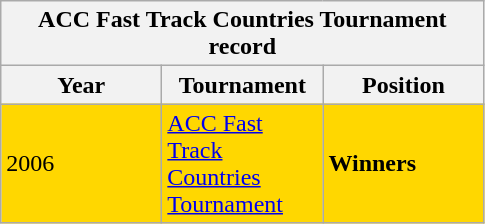<table class="wikitable">
<tr>
<th colspan="3">ACC Fast Track Countries Tournament record</th>
</tr>
<tr>
<th width="100">Year</th>
<th width="100">Tournament</th>
<th width="100">Position</th>
</tr>
<tr style="background:Gold;">
<td>2006</td>
<td><a href='#'>ACC Fast Track Countries Tournament</a></td>
<td><strong>Winners</strong></td>
</tr>
</table>
